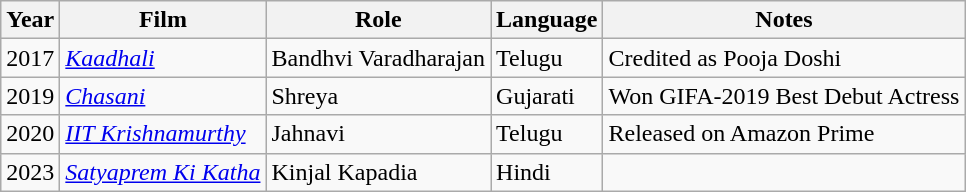<table class="wikitable sortable">
<tr>
<th>Year</th>
<th>Film</th>
<th>Role</th>
<th>Language</th>
<th>Notes</th>
</tr>
<tr>
<td>2017</td>
<td><em><a href='#'>Kaadhali</a></em></td>
<td>Bandhvi Varadharajan</td>
<td>Telugu</td>
<td>Credited as Pooja Doshi</td>
</tr>
<tr>
<td>2019</td>
<td><em><a href='#'>Chasani</a></em></td>
<td>Shreya</td>
<td>Gujarati</td>
<td>Won GIFA-2019 Best Debut Actress</td>
</tr>
<tr>
<td>2020</td>
<td><em><a href='#'>IIT Krishnamurthy</a></em></td>
<td>Jahnavi</td>
<td>Telugu</td>
<td>Released on Amazon Prime</td>
</tr>
<tr>
<td>2023</td>
<td><em><a href='#'>Satyaprem Ki Katha</a></em></td>
<td>Kinjal Kapadia</td>
<td>Hindi</td>
<td></td>
</tr>
</table>
